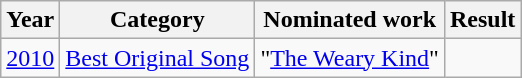<table class="wikitable plainrowheaders" style="text-align:center;">
<tr>
<th>Year</th>
<th>Category</th>
<th>Nominated work</th>
<th>Result</th>
</tr>
<tr>
<td><a href='#'>2010</a></td>
<td><a href='#'>Best Original Song</a></td>
<td>"<a href='#'>The Weary Kind</a>" </td>
<td></td>
</tr>
</table>
